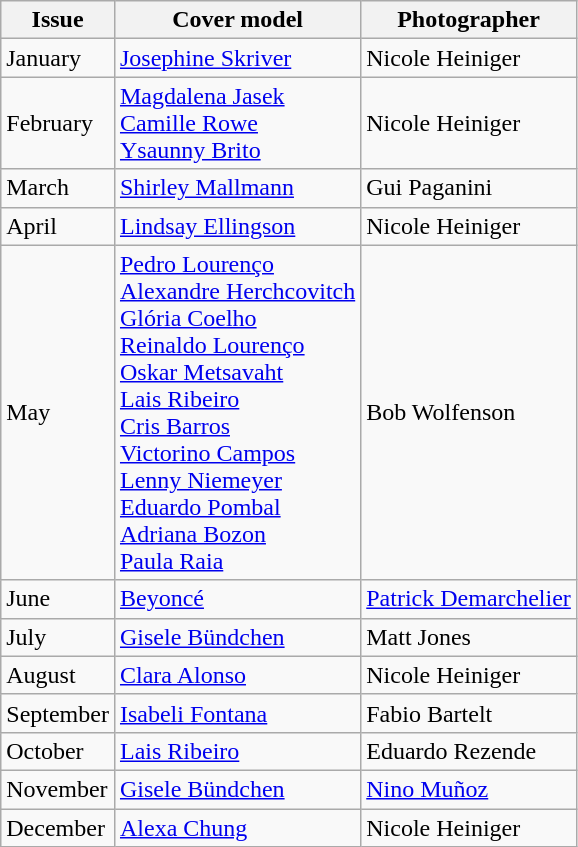<table class="sortable wikitable">
<tr>
<th>Issue</th>
<th>Cover model</th>
<th>Photographer</th>
</tr>
<tr>
<td>January</td>
<td><a href='#'>Josephine Skriver</a></td>
<td>Nicole Heiniger</td>
</tr>
<tr>
<td>February</td>
<td><a href='#'>Magdalena Jasek</a><br><a href='#'>Camille Rowe</a><br><a href='#'>Ysaunny Brito</a></td>
<td>Nicole Heiniger</td>
</tr>
<tr>
<td>March</td>
<td><a href='#'>Shirley Mallmann</a></td>
<td>Gui Paganini</td>
</tr>
<tr>
<td>April</td>
<td><a href='#'>Lindsay Ellingson</a></td>
<td>Nicole Heiniger</td>
</tr>
<tr>
<td>May</td>
<td><a href='#'>Pedro Lourenço</a><br><a href='#'>Alexandre Herchcovitch</a><br><a href='#'>Glória Coelho</a><br><a href='#'>Reinaldo Lourenço</a><br><a href='#'>Oskar Metsavaht</a><br><a href='#'>Lais Ribeiro</a><br><a href='#'>Cris Barros</a><br><a href='#'>Victorino Campos</a><br><a href='#'>Lenny Niemeyer</a><br><a href='#'>Eduardo Pombal</a><br><a href='#'>Adriana Bozon</a><br><a href='#'>Paula Raia</a></td>
<td>Bob Wolfenson</td>
</tr>
<tr>
<td>June</td>
<td><a href='#'>Beyoncé</a></td>
<td><a href='#'>Patrick Demarchelier</a></td>
</tr>
<tr>
<td>July</td>
<td><a href='#'>Gisele Bündchen</a></td>
<td>Matt Jones</td>
</tr>
<tr>
<td>August</td>
<td><a href='#'>Clara Alonso</a></td>
<td>Nicole Heiniger</td>
</tr>
<tr>
<td>September</td>
<td><a href='#'>Isabeli Fontana</a></td>
<td>Fabio Bartelt</td>
</tr>
<tr>
<td>October</td>
<td><a href='#'>Lais Ribeiro</a></td>
<td>Eduardo Rezende</td>
</tr>
<tr>
<td>November</td>
<td><a href='#'>Gisele Bündchen</a></td>
<td><a href='#'>Nino Muñoz</a></td>
</tr>
<tr>
<td>December</td>
<td><a href='#'>Alexa Chung</a></td>
<td>Nicole Heiniger</td>
</tr>
</table>
